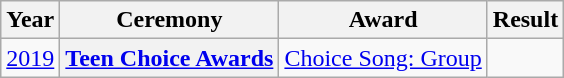<table class="wikitable plainrowheaders">
<tr>
<th>Year</th>
<th>Ceremony</th>
<th>Award</th>
<th>Result</th>
</tr>
<tr>
<td><a href='#'>2019</a></td>
<th scope="row"><a href='#'>Teen Choice Awards</a></th>
<td><a href='#'>Choice Song: Group</a></td>
<td></td>
</tr>
</table>
